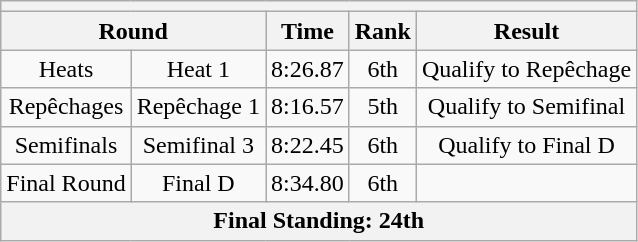<table class="wikitable" style="text-align:center;">
<tr>
<th colspan="5"></th>
</tr>
<tr>
<th colspan="2">Round</th>
<th>Time</th>
<th>Rank</th>
<th>Result</th>
</tr>
<tr>
<td>Heats</td>
<td>Heat 1</td>
<td>8:26.87</td>
<td>6th</td>
<td>Qualify to Repêchage</td>
</tr>
<tr>
<td>Repêchages</td>
<td>Repêchage 1</td>
<td>8:16.57</td>
<td>5th</td>
<td>Qualify to Semifinal</td>
</tr>
<tr>
<td>Semifinals</td>
<td>Semifinal 3</td>
<td>8:22.45</td>
<td>6th</td>
<td>Qualify to Final D</td>
</tr>
<tr>
<td>Final Round</td>
<td>Final D</td>
<td>8:34.80</td>
<td>6th</td>
<td></td>
</tr>
<tr>
<th colspan="5">Final Standing: 24th</th>
</tr>
</table>
